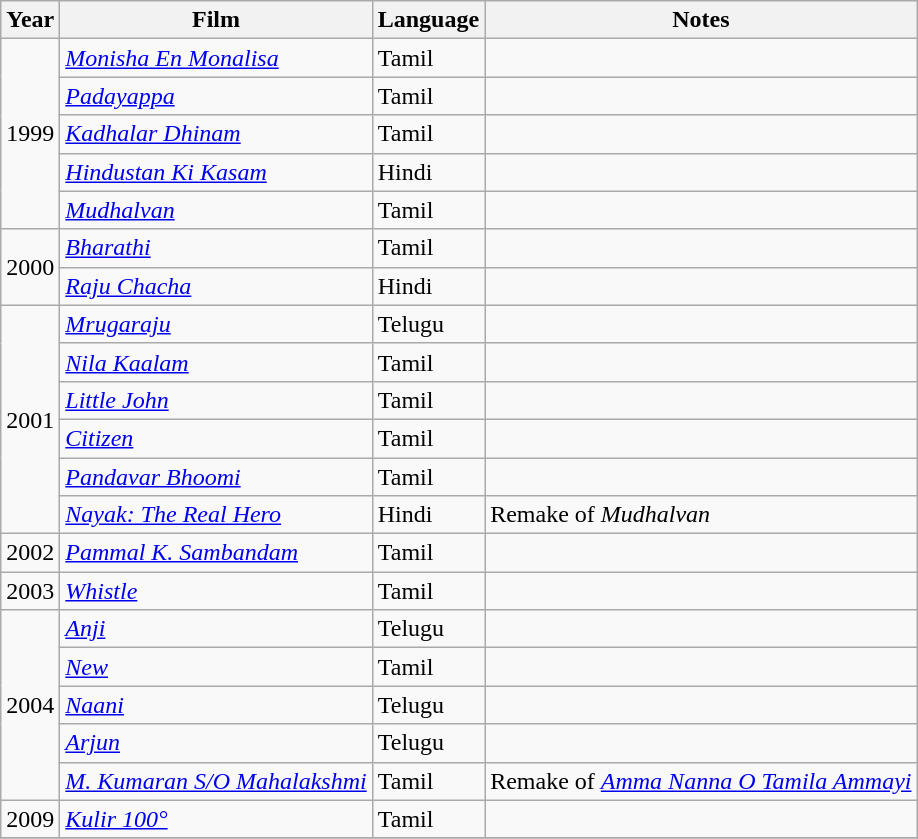<table class="sortable wikitable">
<tr>
<th>Year</th>
<th>Film</th>
<th>Language</th>
<th>Notes</th>
</tr>
<tr>
<td rowspan="5">1999</td>
<td><em><a href='#'>Monisha En Monalisa</a></em></td>
<td>Tamil</td>
<td></td>
</tr>
<tr>
<td><em><a href='#'>Padayappa</a></em></td>
<td>Tamil</td>
<td></td>
</tr>
<tr>
<td><em><a href='#'>Kadhalar Dhinam</a></em></td>
<td>Tamil</td>
<td></td>
</tr>
<tr>
<td><em><a href='#'>Hindustan Ki Kasam</a></em></td>
<td>Hindi</td>
<td></td>
</tr>
<tr>
<td><em><a href='#'>Mudhalvan</a></em></td>
<td>Tamil</td>
<td></td>
</tr>
<tr>
<td rowspan="2">2000</td>
<td><em><a href='#'>Bharathi</a></em></td>
<td>Tamil</td>
<td></td>
</tr>
<tr>
<td><em><a href='#'>Raju Chacha</a></em></td>
<td>Hindi</td>
<td></td>
</tr>
<tr>
<td rowspan="6">2001</td>
<td><em><a href='#'>Mrugaraju</a></em></td>
<td>Telugu</td>
<td></td>
</tr>
<tr>
<td><em><a href='#'>Nila Kaalam</a></em></td>
<td>Tamil</td>
<td></td>
</tr>
<tr>
<td><em><a href='#'>Little John</a></em></td>
<td>Tamil</td>
<td></td>
</tr>
<tr>
<td><em><a href='#'>Citizen</a></em></td>
<td>Tamil</td>
<td></td>
</tr>
<tr>
<td><em><a href='#'>Pandavar Bhoomi</a></em></td>
<td>Tamil</td>
<td></td>
</tr>
<tr>
<td><em><a href='#'>Nayak: The Real Hero</a></em></td>
<td>Hindi</td>
<td>Remake of <em>Mudhalvan</em></td>
</tr>
<tr>
<td>2002</td>
<td><em><a href='#'>Pammal K. Sambandam</a></em></td>
<td>Tamil</td>
<td></td>
</tr>
<tr>
<td>2003</td>
<td><em><a href='#'>Whistle</a></em></td>
<td>Tamil</td>
<td></td>
</tr>
<tr>
<td rowspan="5">2004</td>
<td><em><a href='#'>Anji</a></em></td>
<td>Telugu</td>
<td></td>
</tr>
<tr>
<td><em><a href='#'>New</a></em></td>
<td>Tamil</td>
<td></td>
</tr>
<tr>
<td><em><a href='#'>Naani</a></em></td>
<td>Telugu</td>
<td></td>
</tr>
<tr>
<td><em><a href='#'>Arjun</a></em></td>
<td>Telugu</td>
<td></td>
</tr>
<tr>
<td><em><a href='#'>M. Kumaran S/O Mahalakshmi</a></em></td>
<td>Tamil</td>
<td>Remake of <em><a href='#'>Amma Nanna O Tamila Ammayi</a></em></td>
</tr>
<tr>
<td>2009</td>
<td><em><a href='#'>Kulir 100°</a></em></td>
<td>Tamil</td>
<td></td>
</tr>
<tr>
</tr>
</table>
